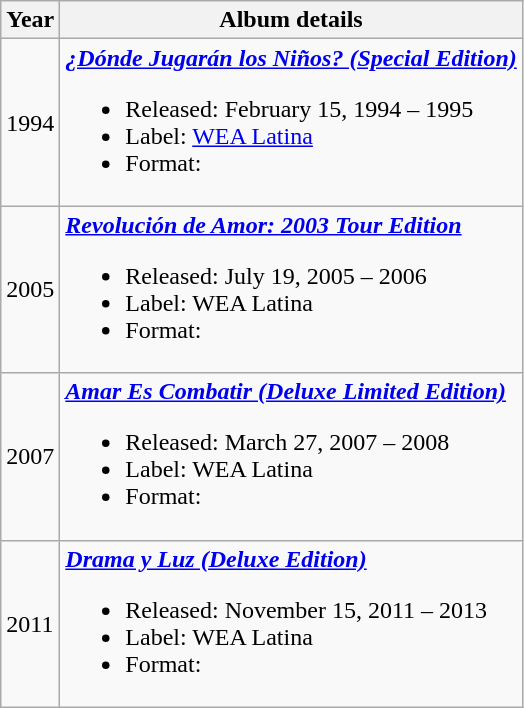<table class="wikitable">
<tr>
<th>Year</th>
<th>Album details</th>
</tr>
<tr>
<td>1994</td>
<td><strong><em><a href='#'>¿Dónde Jugarán los Niños? (Special Edition)</a></em></strong><br><ul><li>Released: February 15, 1994 – 1995</li><li>Label: <a href='#'>WEA Latina</a></li><li>Format:</li></ul></td>
</tr>
<tr>
<td>2005</td>
<td><strong><em><a href='#'>Revolución de Amor: 2003 Tour Edition</a></em></strong><br><ul><li>Released: July 19, 2005 – 2006</li><li>Label: WEA Latina</li><li>Format:</li></ul></td>
</tr>
<tr>
<td>2007</td>
<td><strong><em><a href='#'>Amar Es Combatir (Deluxe Limited Edition)</a></em></strong><br><ul><li>Released: March 27, 2007 – 2008</li><li>Label: WEA Latina</li><li>Format:</li></ul></td>
</tr>
<tr>
<td>2011</td>
<td><strong><em><a href='#'>Drama y Luz (Deluxe Edition)</a></em></strong><br><ul><li>Released: November 15, 2011 – 2013</li><li>Label: WEA Latina</li><li>Format:</li></ul></td>
</tr>
</table>
